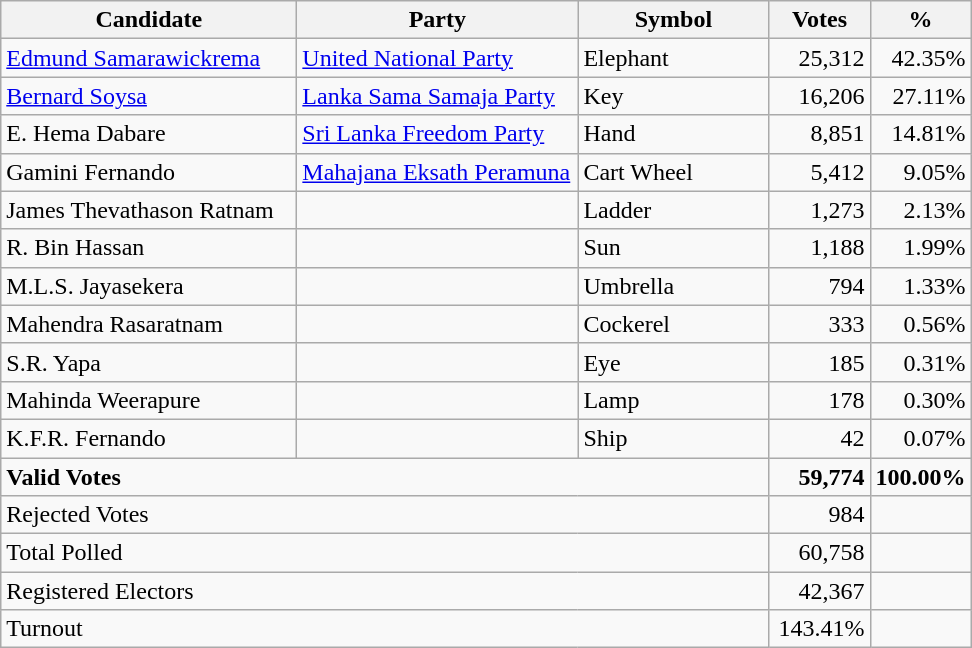<table class="wikitable" border="1" style="text-align:right;">
<tr>
<th align=left width="190">Candidate</th>
<th align=left width="180">Party</th>
<th align=left width="120">Symbol</th>
<th align=left width="60">Votes</th>
<th align=left width="60">%</th>
</tr>
<tr>
<td align=left><a href='#'>Edmund Samarawickrema</a></td>
<td align=left><a href='#'>United National Party</a></td>
<td align=left>Elephant</td>
<td>25,312</td>
<td>42.35%</td>
</tr>
<tr>
<td align=left><a href='#'>Bernard Soysa</a></td>
<td align=left><a href='#'>Lanka Sama Samaja Party</a></td>
<td align=left>Key</td>
<td>16,206</td>
<td>27.11%</td>
</tr>
<tr>
<td align=left>E. Hema Dabare</td>
<td align=left><a href='#'>Sri Lanka Freedom Party</a></td>
<td align=left>Hand</td>
<td>8,851</td>
<td>14.81%</td>
</tr>
<tr>
<td align=left>Gamini Fernando</td>
<td align=left><a href='#'>Mahajana Eksath Peramuna</a></td>
<td align=left>Cart Wheel</td>
<td>5,412</td>
<td>9.05%</td>
</tr>
<tr>
<td align=left>James Thevathason Ratnam</td>
<td></td>
<td align=left>Ladder</td>
<td>1,273</td>
<td>2.13%</td>
</tr>
<tr>
<td align=left>R. Bin Hassan</td>
<td></td>
<td align=left>Sun</td>
<td>1,188</td>
<td>1.99%</td>
</tr>
<tr>
<td align=left>M.L.S. Jayasekera</td>
<td></td>
<td align=left>Umbrella</td>
<td>794</td>
<td>1.33%</td>
</tr>
<tr>
<td align=left>Mahendra Rasaratnam</td>
<td></td>
<td align=left>Cockerel</td>
<td>333</td>
<td>0.56%</td>
</tr>
<tr>
<td align=left>S.R. Yapa</td>
<td></td>
<td align=left>Eye</td>
<td>185</td>
<td>0.31%</td>
</tr>
<tr>
<td align=left>Mahinda Weerapure</td>
<td></td>
<td align=left>Lamp</td>
<td>178</td>
<td>0.30%</td>
</tr>
<tr>
<td align=left>K.F.R. Fernando</td>
<td></td>
<td align=left>Ship</td>
<td>42</td>
<td>0.07%</td>
</tr>
<tr>
<td align=left colspan=3><strong>Valid Votes</strong></td>
<td><strong>59,774</strong></td>
<td><strong>100.00%</strong></td>
</tr>
<tr>
<td align=left colspan=3>Rejected Votes</td>
<td>984</td>
<td></td>
</tr>
<tr>
<td align=left colspan=3>Total Polled</td>
<td>60,758</td>
<td></td>
</tr>
<tr>
<td align=left colspan=3>Registered Electors</td>
<td>42,367</td>
<td></td>
</tr>
<tr>
<td align=left colspan=3>Turnout</td>
<td>143.41%</td>
</tr>
</table>
